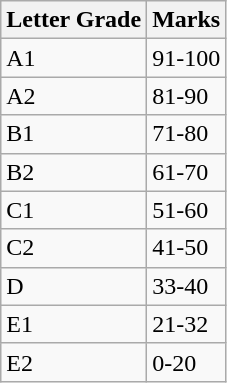<table class="wikitable">
<tr>
<th>Letter Grade</th>
<th>Marks</th>
</tr>
<tr>
<td>A1</td>
<td>91-100</td>
</tr>
<tr>
<td>A2</td>
<td>81-90</td>
</tr>
<tr>
<td>B1</td>
<td>71-80</td>
</tr>
<tr>
<td>B2</td>
<td>61-70</td>
</tr>
<tr>
<td>C1</td>
<td>51-60</td>
</tr>
<tr>
<td>C2</td>
<td>41-50</td>
</tr>
<tr>
<td>D</td>
<td>33-40</td>
</tr>
<tr>
<td>E1</td>
<td>21-32</td>
</tr>
<tr>
<td>E2</td>
<td>0-20</td>
</tr>
</table>
